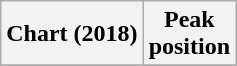<table class="wikitable sortable plainrowheaders" style="text-align:center">
<tr>
<th scope="col">Chart (2018)</th>
<th scope="col">Peak<br> position</th>
</tr>
<tr>
</tr>
</table>
